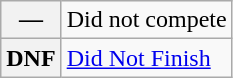<table class="wikitable">
<tr>
<th scope="row">—</th>
<td>Did not compete</td>
</tr>
<tr>
<th scope="row">DNF</th>
<td><a href='#'>Did Not Finish</a></td>
</tr>
</table>
